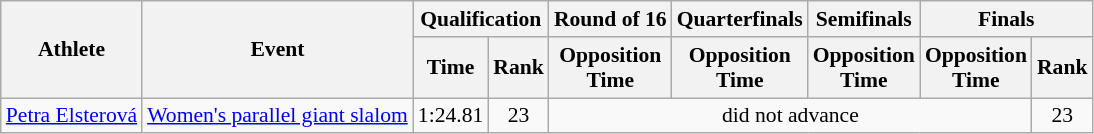<table class="wikitable" style="font-size:90%">
<tr>
<th rowspan="2">Athlete</th>
<th rowspan="2">Event</th>
<th colspan="2">Qualification</th>
<th>Round of 16</th>
<th>Quarterfinals</th>
<th>Semifinals</th>
<th colspan=2>Finals</th>
</tr>
<tr>
<th>Time</th>
<th>Rank</th>
<th>Opposition<br>Time</th>
<th>Opposition<br>Time</th>
<th>Opposition<br>Time</th>
<th>Opposition<br>Time</th>
<th>Rank</th>
</tr>
<tr>
<td><a href='#'>Petra Elsterová</a></td>
<td><a href='#'>Women's parallel giant slalom</a></td>
<td align="center">1:24.81</td>
<td align="center">23</td>
<td colspan=4 align="center">did not advance</td>
<td align="center">23</td>
</tr>
</table>
